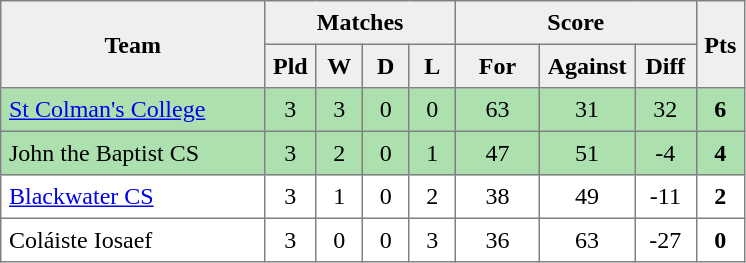<table style=border-collapse:collapse border=1 cellspacing=0 cellpadding=5>
<tr align=center bgcolor=#efefef>
<th rowspan=2 width=165>Team</th>
<th colspan=4>Matches</th>
<th colspan=3>Score</th>
<th rowspan=2width=20>Pts</th>
</tr>
<tr align=center bgcolor=#efefef>
<th width=20>Pld</th>
<th width=20>W</th>
<th width=20>D</th>
<th width=20>L</th>
<th width=45>For</th>
<th width=45>Against</th>
<th width=30>Diff</th>
</tr>
<tr align=center style="background:#ACE1AF;">
<td style="text-align:left;"><a href='#'>St Colman's College</a></td>
<td>3</td>
<td>3</td>
<td>0</td>
<td>0</td>
<td>63</td>
<td>31</td>
<td>32</td>
<td><strong>6</strong></td>
</tr>
<tr align=center style="background:#ACE1AF;">
<td style="text-align:left;">John the Baptist CS</td>
<td>3</td>
<td>2</td>
<td>0</td>
<td>1</td>
<td>47</td>
<td>51</td>
<td>-4</td>
<td><strong>4</strong></td>
</tr>
<tr align=center>
<td style="text-align:left;"><a href='#'>Blackwater CS</a></td>
<td>3</td>
<td>1</td>
<td>0</td>
<td>2</td>
<td>38</td>
<td>49</td>
<td>-11</td>
<td><strong>2</strong></td>
</tr>
<tr align=center>
<td style="text-align:left;">Coláiste Iosaef</td>
<td>3</td>
<td>0</td>
<td>0</td>
<td>3</td>
<td>36</td>
<td>63</td>
<td>-27</td>
<td><strong>0</strong></td>
</tr>
</table>
